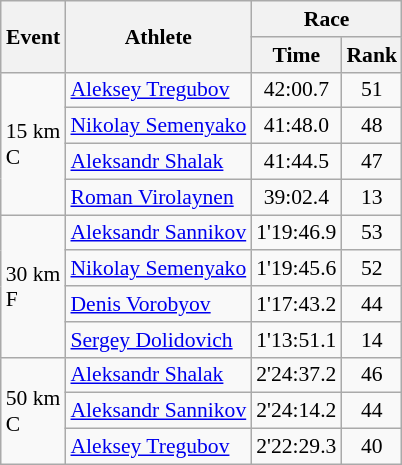<table class="wikitable" border="1" style="font-size:90%">
<tr>
<th rowspan=2>Event</th>
<th rowspan=2>Athlete</th>
<th colspan=2>Race</th>
</tr>
<tr>
<th>Time</th>
<th>Rank</th>
</tr>
<tr>
<td rowspan=4>15 km <br> C</td>
<td><a href='#'>Aleksey Tregubov</a></td>
<td align=center>42:00.7</td>
<td align=center>51</td>
</tr>
<tr>
<td><a href='#'>Nikolay Semenyako</a></td>
<td align=center>41:48.0</td>
<td align=center>48</td>
</tr>
<tr>
<td><a href='#'>Aleksandr Shalak</a></td>
<td align=center>41:44.5</td>
<td align=center>47</td>
</tr>
<tr>
<td><a href='#'>Roman Virolaynen</a></td>
<td align=center>39:02.4</td>
<td align=center>13</td>
</tr>
<tr>
<td rowspan=4>30 km <br> F</td>
<td><a href='#'>Aleksandr Sannikov</a></td>
<td align=center>1'19:46.9</td>
<td align=center>53</td>
</tr>
<tr>
<td><a href='#'>Nikolay Semenyako</a></td>
<td align=center>1'19:45.6</td>
<td align=center>52</td>
</tr>
<tr>
<td><a href='#'>Denis Vorobyov</a></td>
<td align=center>1'17:43.2</td>
<td align=center>44</td>
</tr>
<tr>
<td><a href='#'>Sergey Dolidovich</a></td>
<td align=center>1'13:51.1</td>
<td align=center>14</td>
</tr>
<tr>
<td rowspan=3>50 km <br> C</td>
<td><a href='#'>Aleksandr Shalak</a></td>
<td align=center>2'24:37.2</td>
<td align=center>46</td>
</tr>
<tr>
<td><a href='#'>Aleksandr Sannikov</a></td>
<td align=center>2'24:14.2</td>
<td align=center>44</td>
</tr>
<tr>
<td><a href='#'>Aleksey Tregubov</a></td>
<td align=center>2'22:29.3</td>
<td align=center>40</td>
</tr>
</table>
